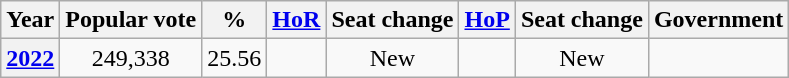<table class="wikitable" style="text-align: center;">
<tr>
<th>Year</th>
<th>Popular vote</th>
<th>%</th>
<th><a href='#'>HoR</a></th>
<th>Seat change</th>
<th><a href='#'>HoP</a></th>
<th>Seat change</th>
<th>Government</th>
</tr>
<tr>
<th><a href='#'>2022</a></th>
<td align=center>249,338</td>
<td>25.56</td>
<td></td>
<td>New</td>
<td></td>
<td>New</td>
<td></td>
</tr>
</table>
